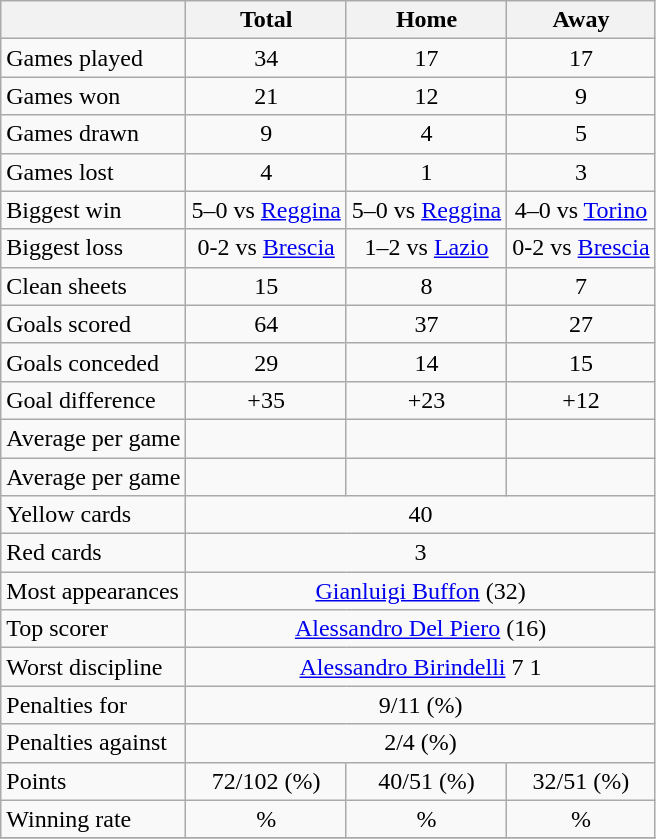<table class="wikitable" style="text-align: center;">
<tr>
<th></th>
<th>Total</th>
<th>Home</th>
<th>Away</th>
</tr>
<tr>
<td align=left>Games played</td>
<td>34</td>
<td>17</td>
<td>17</td>
</tr>
<tr>
<td align=left>Games won</td>
<td>21</td>
<td>12</td>
<td>9</td>
</tr>
<tr>
<td align=left>Games drawn</td>
<td>9</td>
<td>4</td>
<td>5</td>
</tr>
<tr>
<td align=left>Games lost</td>
<td>4</td>
<td>1</td>
<td>3</td>
</tr>
<tr>
<td align=left>Biggest win</td>
<td>5–0 vs <a href='#'>Reggina</a></td>
<td>5–0 vs <a href='#'>Reggina</a></td>
<td>4–0 vs <a href='#'>Torino</a></td>
</tr>
<tr>
<td align=left>Biggest loss</td>
<td>0-2 vs <a href='#'>Brescia</a></td>
<td>1–2 vs <a href='#'>Lazio</a></td>
<td>0-2 vs <a href='#'>Brescia</a></td>
</tr>
<tr>
<td align=left>Clean sheets</td>
<td>15</td>
<td>8</td>
<td>7</td>
</tr>
<tr>
<td align=left>Goals scored</td>
<td>64</td>
<td>37</td>
<td>27</td>
</tr>
<tr>
<td align=left>Goals conceded</td>
<td>29</td>
<td>14</td>
<td>15</td>
</tr>
<tr>
<td align=left>Goal difference</td>
<td>+35</td>
<td>+23</td>
<td>+12</td>
</tr>
<tr>
<td align=left>Average  per game</td>
<td></td>
<td></td>
<td></td>
</tr>
<tr>
<td align=left>Average  per game</td>
<td></td>
<td></td>
<td></td>
</tr>
<tr>
<td align=left>Yellow cards</td>
<td colspan=3>40</td>
</tr>
<tr>
<td align=left>Red cards</td>
<td colspan=3>3</td>
</tr>
<tr>
<td align=left>Most appearances</td>
<td colspan=3> <a href='#'>Gianluigi Buffon</a> (32)</td>
</tr>
<tr>
<td align=left>Top scorer</td>
<td colspan=3> <a href='#'>Alessandro Del Piero</a> (16)</td>
</tr>
<tr>
<td align=left>Worst discipline</td>
<td colspan=3> <a href='#'>Alessandro Birindelli</a> 7  1 </td>
</tr>
<tr>
<td align=left>Penalties for</td>
<td colspan=3>9/11 (%)</td>
</tr>
<tr>
<td align=left>Penalties against</td>
<td colspan=3>2/4 (%)</td>
</tr>
<tr>
<td align=left>Points</td>
<td>72/102 (%)</td>
<td>40/51 (%)</td>
<td>32/51 (%)</td>
</tr>
<tr>
<td align=left>Winning rate</td>
<td>%</td>
<td>%</td>
<td>%</td>
</tr>
<tr>
</tr>
</table>
